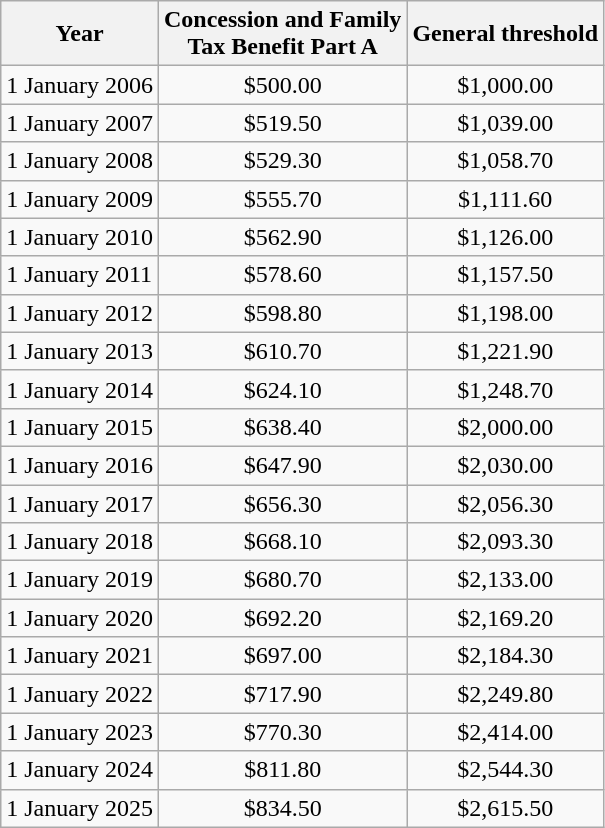<table class="wikitable sortable">
<tr>
<th>Year</th>
<th>Concession and Family<br>Tax Benefit Part A</th>
<th>General threshold</th>
</tr>
<tr>
<td>1 January 2006</td>
<td style="text-align: center;">$500.00</td>
<td style="text-align: center;">$1,000.00</td>
</tr>
<tr>
<td>1 January 2007</td>
<td style="text-align: center;">$519.50</td>
<td style="text-align: center;">$1,039.00</td>
</tr>
<tr>
<td>1 January 2008</td>
<td style="text-align: center;">$529.30</td>
<td style="text-align: center;">$1,058.70</td>
</tr>
<tr>
<td>1 January 2009</td>
<td style="text-align: center;">$555.70</td>
<td style="text-align: center;">$1,111.60</td>
</tr>
<tr>
<td>1 January 2010</td>
<td style="text-align: center;">$562.90</td>
<td style="text-align: center;">$1,126.00</td>
</tr>
<tr>
<td>1 January 2011</td>
<td style="text-align: center;">$578.60</td>
<td style="text-align: center;">$1,157.50</td>
</tr>
<tr>
<td>1 January 2012</td>
<td style="text-align: center;">$598.80</td>
<td style="text-align: center;">$1,198.00</td>
</tr>
<tr>
<td>1 January 2013</td>
<td style="text-align: center;">$610.70</td>
<td style="text-align: center;">$1,221.90</td>
</tr>
<tr>
<td>1 January 2014</td>
<td style="text-align: center;">$624.10</td>
<td style="text-align: center;">$1,248.70</td>
</tr>
<tr>
<td>1 January 2015</td>
<td style="text-align: center;">$638.40</td>
<td style="text-align: center;">$2,000.00</td>
</tr>
<tr>
<td>1 January 2016</td>
<td style="text-align: center;">$647.90</td>
<td style="text-align: center;">$2,030.00</td>
</tr>
<tr>
<td>1 January 2017</td>
<td style="text-align: center;">$656.30</td>
<td style="text-align: center;">$2,056.30</td>
</tr>
<tr>
<td>1 January 2018</td>
<td style="text-align: center;">$668.10</td>
<td style="text-align: center;">$2,093.30</td>
</tr>
<tr>
<td>1 January 2019</td>
<td style="text-align: center;">$680.70</td>
<td style="text-align: center;">$2,133.00</td>
</tr>
<tr>
<td>1 January 2020</td>
<td style="text-align: center;">$692.20</td>
<td style="text-align: center;">$2,169.20</td>
</tr>
<tr>
<td>1 January 2021</td>
<td style="text-align: center;">$697.00</td>
<td style="text-align: center;">$2,184.30</td>
</tr>
<tr>
<td>1 January 2022</td>
<td style="text-align: center;">$717.90</td>
<td style="text-align: center;">$2,249.80</td>
</tr>
<tr>
<td>1 January 2023</td>
<td style="text-align: center;">$770.30</td>
<td style="text-align: center;">$2,414.00</td>
</tr>
<tr>
<td>1 January 2024</td>
<td style="text-align: center;">$811.80</td>
<td style="text-align: center;">$2,544.30</td>
</tr>
<tr>
<td>1 January 2025</td>
<td style="text-align: center;">$834.50</td>
<td style="text-align: center;">$2,615.50</td>
</tr>
</table>
